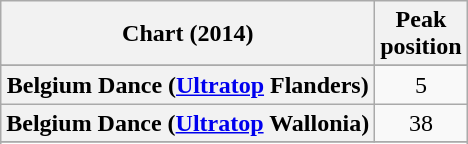<table class="wikitable plainrowheaders sortable">
<tr>
<th scope="col">Chart (2014)</th>
<th scope="col">Peak<br>position</th>
</tr>
<tr>
</tr>
<tr>
</tr>
<tr>
</tr>
<tr>
</tr>
<tr>
</tr>
<tr>
<th scope="row">Belgium Dance (<a href='#'>Ultratop</a> Flanders)</th>
<td style="text-align:center;">5</td>
</tr>
<tr>
<th scope="row">Belgium Dance (<a href='#'>Ultratop</a> Wallonia)</th>
<td style="text-align:center;">38</td>
</tr>
<tr>
</tr>
<tr>
</tr>
<tr>
</tr>
<tr>
</tr>
<tr>
</tr>
<tr>
</tr>
<tr>
</tr>
<tr>
</tr>
<tr>
</tr>
<tr>
</tr>
<tr>
</tr>
</table>
